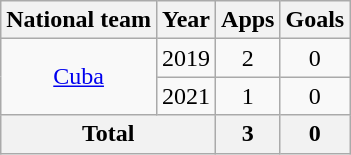<table class="wikitable" style="text-align:center">
<tr>
<th>National team</th>
<th>Year</th>
<th>Apps</th>
<th>Goals</th>
</tr>
<tr>
<td rowspan="2"><a href='#'>Cuba</a></td>
<td>2019</td>
<td>2</td>
<td>0</td>
</tr>
<tr>
<td>2021</td>
<td>1</td>
<td>0</td>
</tr>
<tr>
<th colspan=2>Total</th>
<th>3</th>
<th>0</th>
</tr>
</table>
